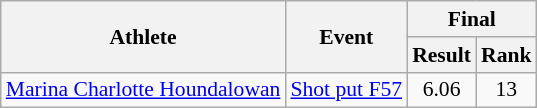<table class=wikitable style="font-size:90%">
<tr>
<th rowspan="2">Athlete</th>
<th rowspan="2">Event</th>
<th colspan="2">Final</th>
</tr>
<tr>
<th>Result</th>
<th>Rank</th>
</tr>
<tr align=center>
<td align=left><a href='#'>Marina Charlotte Houndalowan</a></td>
<td align=left><a href='#'>Shot put F57</a></td>
<td>6.06 <strong></strong></td>
<td>13</td>
</tr>
</table>
